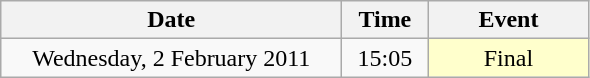<table class = "wikitable" style="text-align:center;">
<tr>
<th width=220>Date</th>
<th width=50>Time</th>
<th width=100>Event</th>
</tr>
<tr>
<td>Wednesday, 2 February 2011</td>
<td>15:05</td>
<td bgcolor=ffffcc>Final</td>
</tr>
</table>
